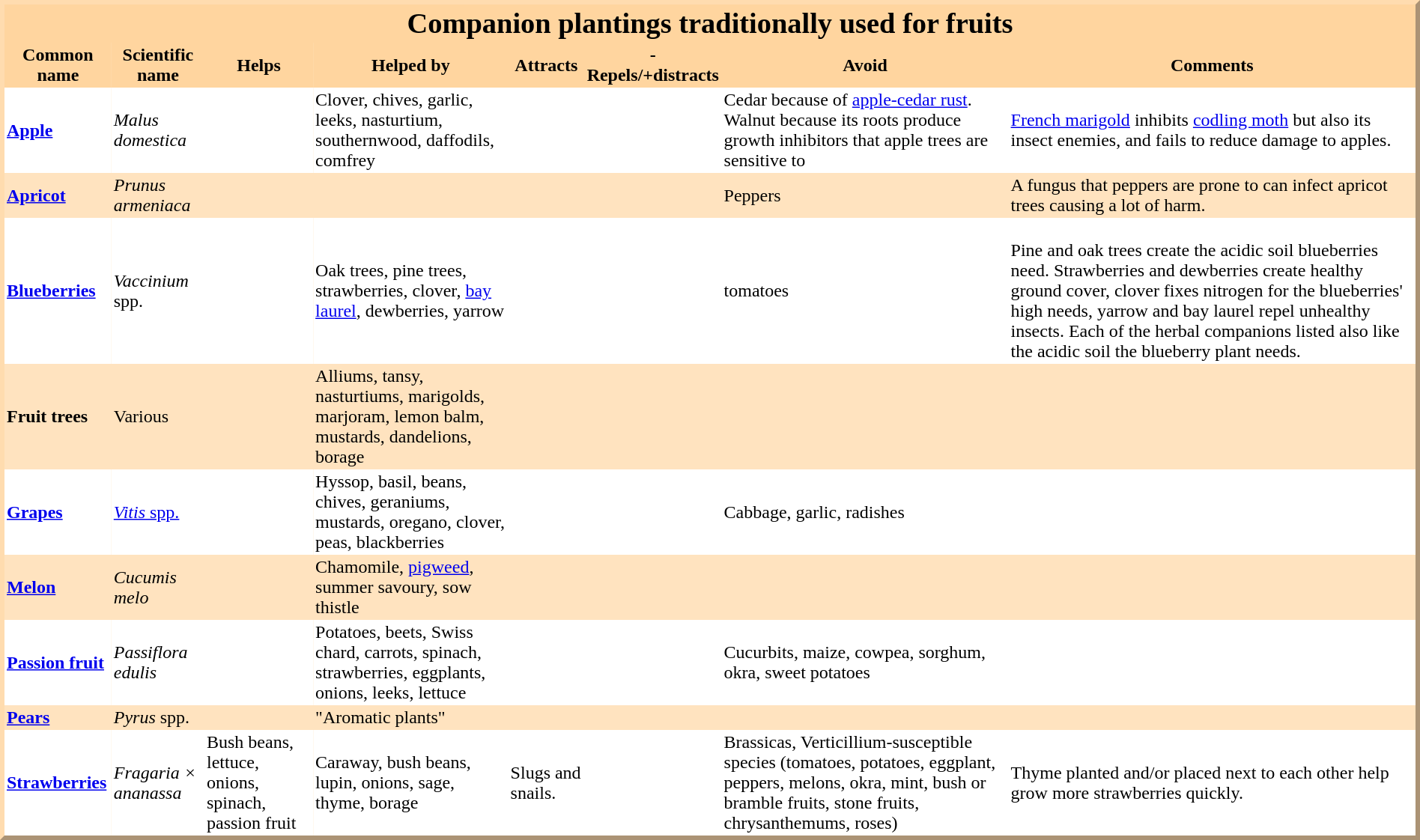<table style="border: 4px outset #ffdcaf;background:#ffe3bf" cellpadding="2px" cellspacing="0">
<tr>
<th colspan=8 style="background-color:#ffd59f;font-size:160%;">Companion plantings traditionally used for fruits</th>
</tr>
<tr style="background:#ffd59f">
<th>Common name</th>
<th>Scientific name</th>
<th>Helps</th>
<th>Helped by</th>
<th>Attracts</th>
<th>-Repels/+distracts</th>
<th>Avoid</th>
<th>Comments</th>
</tr>
<tr style="background:#ffffff">
<td><strong><a href='#'>Apple</a></strong></td>
<td><em>Malus domestica</em></td>
<td></td>
<td>Clover, chives, garlic, leeks, nasturtium, southernwood, daffodils, comfrey</td>
<td></td>
<td></td>
<td>Cedar because of <a href='#'>apple-cedar rust</a>. Walnut because its roots produce growth inhibitors that apple trees are sensitive to</td>
<td><a href='#'>French marigold</a> inhibits <a href='#'>codling moth</a> but also its insect enemies, and fails to reduce damage to apples.</td>
</tr>
<tr>
<td><strong><a href='#'>Apricot</a></strong></td>
<td><em>Prunus armeniaca</em></td>
<td></td>
<td></td>
<td></td>
<td></td>
<td>Peppers</td>
<td>A fungus that peppers are prone to can infect apricot trees causing a lot of harm.</td>
</tr>
<tr style="background:#ffffff">
<td><strong><a href='#'>Blueberries</a></strong></td>
<td><em>Vaccinium</em> spp.</td>
<td></td>
<td>Oak trees, pine trees, strawberries, clover, <a href='#'>bay laurel</a>, dewberries, yarrow</td>
<td></td>
<td></td>
<td>tomatoes</td>
<td><br>Pine and oak trees create the acidic soil blueberries need. Strawberries and dewberries create healthy ground cover, clover fixes nitrogen for the blueberries' high needs, yarrow and bay laurel repel unhealthy insects. Each of the herbal companions listed also like the acidic soil the blueberry plant needs.</td>
</tr>
<tr>
<td><strong>Fruit trees</strong></td>
<td>Various</td>
<td></td>
<td>Alliums, tansy, nasturtiums, marigolds, marjoram, lemon balm, mustards, dandelions, borage</td>
<td></td>
<td></td>
<td></td>
<td></td>
</tr>
<tr style="background:#ffffff">
<td><strong><a href='#'>Grapes</a></strong></td>
<td><a href='#'><em>Vitis</em> spp.</a></td>
<td></td>
<td>Hyssop, basil, beans, chives, geraniums, mustards, oregano, clover, peas, blackberries</td>
<td></td>
<td></td>
<td>Cabbage, garlic, radishes</td>
<td></td>
</tr>
<tr>
<td><strong><a href='#'>Melon</a></strong></td>
<td><em>Cucumis melo</em></td>
<td></td>
<td>Chamomile, <a href='#'>pigweed</a>, summer savoury, sow thistle</td>
<td></td>
<td></td>
<td></td>
<td></td>
</tr>
<tr style="background:#ffffff">
<td><strong><a href='#'>Passion fruit</a></strong></td>
<td><em>Passiflora edulis</em></td>
<td></td>
<td>Potatoes, beets, Swiss chard, carrots, spinach, strawberries, eggplants, onions, leeks, lettuce</td>
<td></td>
<td></td>
<td>Cucurbits, maize, cowpea, sorghum, okra, sweet potatoes</td>
<td></td>
</tr>
<tr>
<td><strong><a href='#'>Pears</a></strong></td>
<td><em>Pyrus</em> spp.</td>
<td></td>
<td>"Aromatic plants"</td>
<td></td>
<td></td>
<td></td>
<td></td>
</tr>
<tr style="background:#ffffff">
<td><strong><a href='#'>Strawberries</a></strong></td>
<td><em>Fragaria × ananassa</em></td>
<td>Bush beans, lettuce, onions, spinach, passion fruit</td>
<td>Caraway, bush beans, lupin, onions, sage, thyme, borage</td>
<td>Slugs and snails.</td>
<td></td>
<td>Brassicas, Verticillium-susceptible species (tomatoes, potatoes, eggplant, peppers, melons, okra, mint, bush or bramble fruits, stone fruits, chrysanthemums, roses)</td>
<td>Thyme planted and/or placed next to each other help grow more strawberries quickly.</td>
</tr>
</table>
